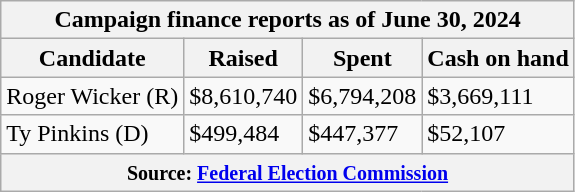<table class="wikitable sortable">
<tr>
<th colspan=4>Campaign finance reports as of June 30, 2024</th>
</tr>
<tr style="text-align:center;">
<th>Candidate</th>
<th>Raised</th>
<th>Spent</th>
<th>Cash on hand</th>
</tr>
<tr>
<td>Roger Wicker (R)</td>
<td>$8,610,740</td>
<td>$6,794,208</td>
<td>$3,669,111</td>
</tr>
<tr>
<td>Ty Pinkins (D)</td>
<td>$499,484</td>
<td>$447,377</td>
<td>$52,107</td>
</tr>
<tr>
<th colspan="4"><small>Source: <a href='#'>Federal Election Commission</a></small></th>
</tr>
</table>
